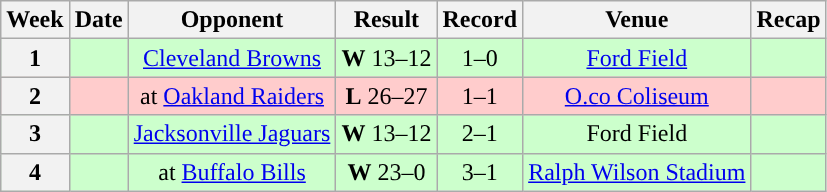<table class="wikitable" style="text-align:center">
<tr>
<th>Week</th>
<th>Date</th>
<th>Opponent</th>
<th>Result</th>
<th>Record</th>
<th>Venue</th>
<th>Recap</th>
</tr>
<tr style="background:#cfc">
<th>1</th>
<td></td>
<td><a href='#'>Cleveland Browns</a></td>
<td><strong>W</strong> 13–12</td>
<td>1–0</td>
<td><a href='#'>Ford Field</a></td>
<td></td>
</tr>
<tr style="background:#fcc">
<th>2</th>
<td></td>
<td>at <a href='#'>Oakland Raiders</a></td>
<td><strong>L</strong> 26–27</td>
<td>1–1</td>
<td><a href='#'>O.co Coliseum</a></td>
<td></td>
</tr>
<tr style="background:#cfc">
<th>3</th>
<td></td>
<td><a href='#'>Jacksonville Jaguars</a></td>
<td><strong>W</strong> 13–12</td>
<td>2–1</td>
<td>Ford Field</td>
<td></td>
</tr>
<tr style="background:#cfc">
<th>4</th>
<td></td>
<td>at <a href='#'>Buffalo Bills</a></td>
<td><strong>W</strong> 23–0</td>
<td>3–1</td>
<td><a href='#'>Ralph Wilson Stadium</a></td>
<td></td>
</tr>
</table>
